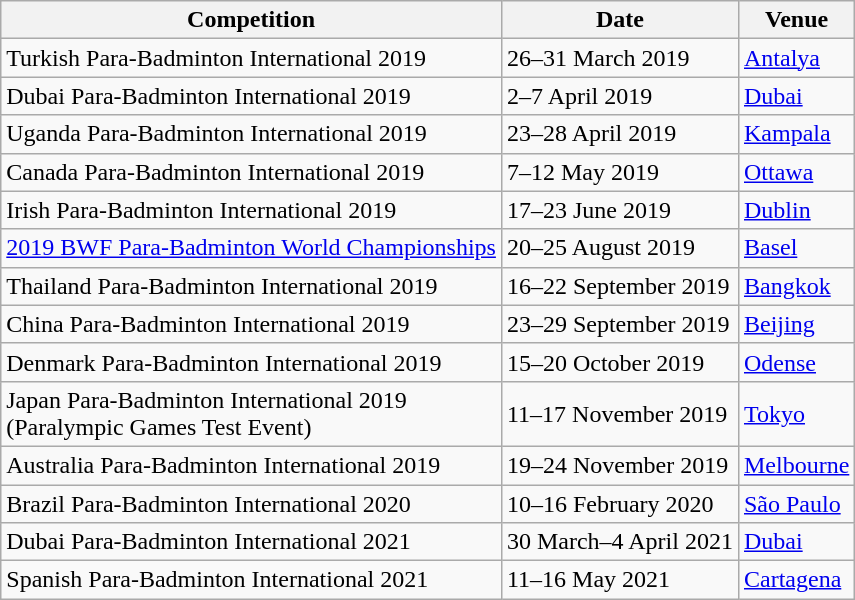<table class="wikitable">
<tr>
<th>Competition</th>
<th>Date</th>
<th>Venue</th>
</tr>
<tr>
<td>Turkish Para-Badminton International 2019</td>
<td>26–31 March 2019</td>
<td> <a href='#'>Antalya</a></td>
</tr>
<tr>
<td>Dubai Para-Badminton International 2019</td>
<td>2–7 April 2019</td>
<td> <a href='#'>Dubai</a></td>
</tr>
<tr>
<td>Uganda Para-Badminton International 2019</td>
<td>23–28 April 2019</td>
<td> <a href='#'>Kampala</a></td>
</tr>
<tr>
<td>Canada Para-Badminton International 2019</td>
<td>7–12 May 2019</td>
<td> <a href='#'>Ottawa</a></td>
</tr>
<tr>
<td>Irish Para-Badminton International 2019</td>
<td>17–23 June 2019</td>
<td> <a href='#'>Dublin</a></td>
</tr>
<tr>
<td><a href='#'>2019 BWF Para-Badminton World Championships</a></td>
<td>20–25 August 2019</td>
<td> <a href='#'>Basel</a></td>
</tr>
<tr>
<td>Thailand Para-Badminton International 2019</td>
<td>16–22 September 2019</td>
<td> <a href='#'>Bangkok</a></td>
</tr>
<tr>
<td>China Para-Badminton International 2019</td>
<td>23–29 September 2019</td>
<td> <a href='#'>Beijing</a></td>
</tr>
<tr>
<td>Denmark Para-Badminton International 2019</td>
<td>15–20 October 2019</td>
<td> <a href='#'>Odense</a></td>
</tr>
<tr>
<td>Japan Para-Badminton International 2019<br>(Paralympic Games Test Event)</td>
<td>11–17 November 2019</td>
<td> <a href='#'>Tokyo</a></td>
</tr>
<tr>
<td>Australia Para-Badminton International 2019</td>
<td>19–24 November 2019</td>
<td> <a href='#'>Melbourne</a></td>
</tr>
<tr>
<td>Brazil Para-Badminton International 2020</td>
<td>10–16 February 2020</td>
<td> <a href='#'>São Paulo</a></td>
</tr>
<tr>
<td>Dubai Para-Badminton International 2021</td>
<td>30 March–4 April 2021</td>
<td> <a href='#'>Dubai</a></td>
</tr>
<tr>
<td>Spanish Para-Badminton International 2021</td>
<td>11–16 May 2021</td>
<td> <a href='#'>Cartagena</a></td>
</tr>
</table>
